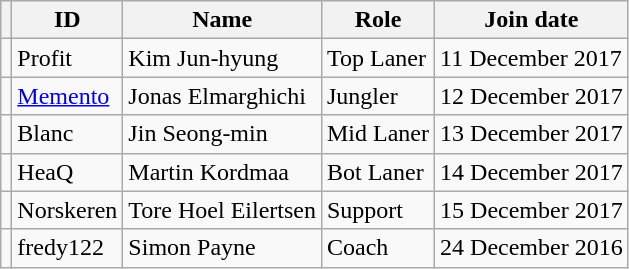<table class="wikitable">
<tr>
<th></th>
<th>ID</th>
<th>Name</th>
<th>Role</th>
<th>Join date</th>
</tr>
<tr>
<td></td>
<td>Profit</td>
<td>Kim Jun-hyung</td>
<td>Top Laner</td>
<td>11 December 2017</td>
</tr>
<tr>
<td></td>
<td><a href='#'>Memento</a></td>
<td>Jonas Elmarghichi</td>
<td>Jungler</td>
<td>12 December 2017</td>
</tr>
<tr>
<td></td>
<td>Blanc</td>
<td>Jin Seong-min</td>
<td>Mid Laner</td>
<td>13 December 2017</td>
</tr>
<tr>
<td></td>
<td>HeaQ</td>
<td>Martin Kordmaa</td>
<td>Bot Laner</td>
<td>14 December 2017</td>
</tr>
<tr>
<td></td>
<td>Norskeren</td>
<td>Tore Hoel Eilertsen</td>
<td>Support</td>
<td>15 December 2017</td>
</tr>
<tr>
<td></td>
<td>fredy122</td>
<td>Simon Payne</td>
<td>Coach</td>
<td>24 December 2016</td>
</tr>
</table>
